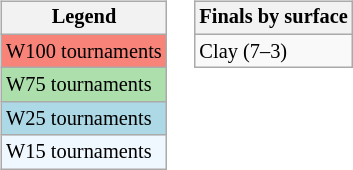<table>
<tr valign=top>
<td><br><table class=wikitable style="font-size:85%;">
<tr>
<th>Legend</th>
</tr>
<tr style="background:#f88379;">
<td>W100 tournaments</td>
</tr>
<tr style="background:#addfad;">
<td>W75 tournaments</td>
</tr>
<tr style="background:lightblue;">
<td>W25 tournaments</td>
</tr>
<tr style="background:#f0f8ff;">
<td>W15 tournaments</td>
</tr>
</table>
</td>
<td><br><table class="wikitable" style=font-size:85%;>
<tr>
<th>Finals by surface</th>
</tr>
<tr>
<td>Clay (7–3)</td>
</tr>
</table>
</td>
</tr>
</table>
